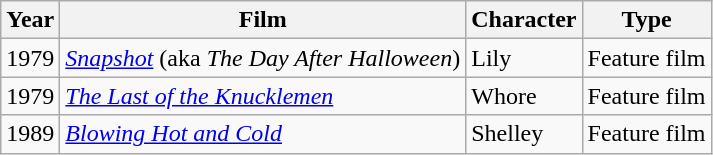<table class="wikitable">
<tr>
<th>Year</th>
<th>Film</th>
<th>Character</th>
<th>Type</th>
</tr>
<tr>
<td>1979</td>
<td><em><a href='#'>Snapshot</a></em> (aka <em>The Day After Halloween</em>)</td>
<td>Lily</td>
<td>Feature film</td>
</tr>
<tr>
<td>1979</td>
<td><em><a href='#'>The Last of the Knucklemen</a></em></td>
<td>Whore</td>
<td>Feature film</td>
</tr>
<tr>
<td>1989</td>
<td><em><a href='#'>Blowing Hot and Cold</a></em></td>
<td>Shelley</td>
<td>Feature film</td>
</tr>
</table>
